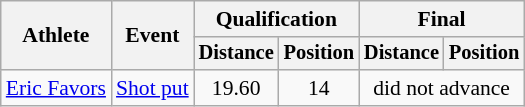<table class="wikitable" style="font-size:90%">
<tr>
<th rowspan="2">Athlete</th>
<th rowspan="2">Event</th>
<th colspan="2">Qualification</th>
<th colspan="2">Final</th>
</tr>
<tr style="font-size:95%">
<th>Distance</th>
<th>Position</th>
<th>Distance</th>
<th>Position</th>
</tr>
<tr align="center">
<td align="left"><a href='#'>Eric Favors</a></td>
<td align="left"><a href='#'>Shot put</a></td>
<td>19.60</td>
<td>14</td>
<td colspan=2>did not advance</td>
</tr>
</table>
